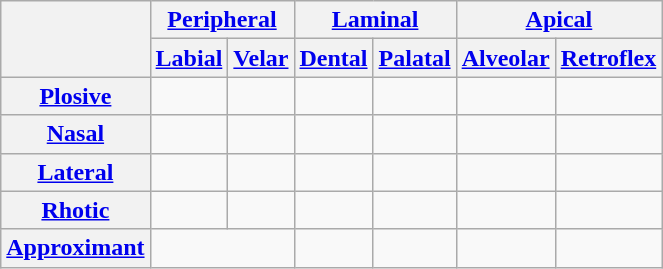<table class="wikitable" style="text-align:center">
<tr>
<th rowspan="2"></th>
<th colspan="2"><a href='#'>Peripheral</a></th>
<th colspan="2"><a href='#'>Laminal</a></th>
<th colspan="2"><a href='#'>Apical</a></th>
</tr>
<tr>
<th><a href='#'>Labial</a></th>
<th><a href='#'>Velar</a></th>
<th><a href='#'>Dental</a></th>
<th><a href='#'>Palatal</a></th>
<th><a href='#'>Alveolar</a></th>
<th><a href='#'>Retroflex</a></th>
</tr>
<tr>
<th><a href='#'>Plosive</a></th>
<td> </td>
<td> </td>
<td> </td>
<td> </td>
<td> </td>
<td> </td>
</tr>
<tr>
<th><a href='#'>Nasal</a></th>
<td></td>
<td> </td>
<td> </td>
<td> </td>
<td></td>
<td> </td>
</tr>
<tr>
<th><a href='#'>Lateral</a></th>
<td></td>
<td></td>
<td> </td>
<td> </td>
<td></td>
<td> </td>
</tr>
<tr>
<th><a href='#'>Rhotic</a></th>
<td></td>
<td></td>
<td></td>
<td></td>
<td> </td>
<td></td>
</tr>
<tr>
<th><a href='#'>Approximant</a></th>
<td colspan=2></td>
<td></td>
<td> </td>
<td></td>
<td> </td>
</tr>
</table>
